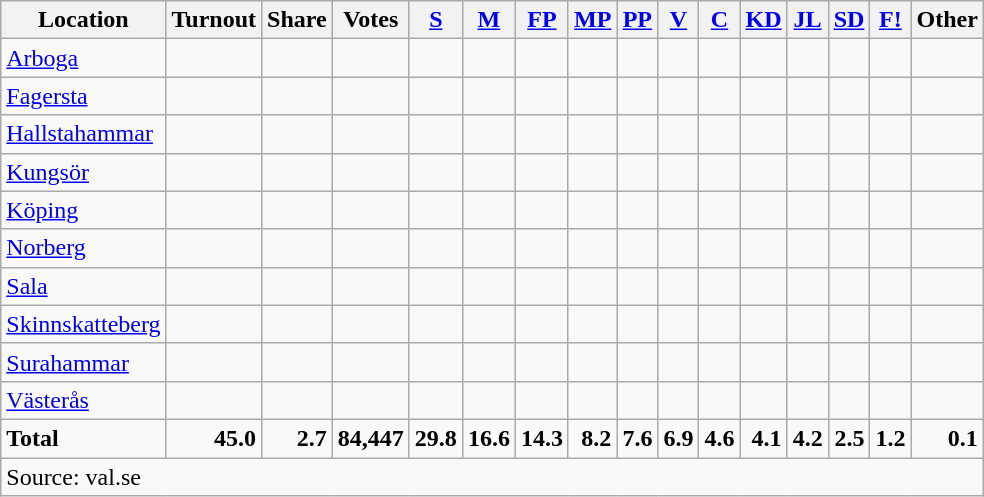<table class="wikitable sortable" style=text-align:right>
<tr>
<th>Location</th>
<th>Turnout</th>
<th>Share</th>
<th>Votes</th>
<th><a href='#'>S</a></th>
<th><a href='#'>M</a></th>
<th><a href='#'>FP</a></th>
<th><a href='#'>MP</a></th>
<th><a href='#'>PP</a></th>
<th><a href='#'>V</a></th>
<th><a href='#'>C</a></th>
<th><a href='#'>KD</a></th>
<th><a href='#'>JL</a></th>
<th><a href='#'>SD</a></th>
<th><a href='#'>F!</a></th>
<th>Other</th>
</tr>
<tr>
<td align=left><a href='#'>Arboga</a></td>
<td></td>
<td></td>
<td></td>
<td></td>
<td></td>
<td></td>
<td></td>
<td></td>
<td></td>
<td></td>
<td></td>
<td></td>
<td></td>
<td></td>
<td></td>
</tr>
<tr>
<td align=left><a href='#'>Fagersta</a></td>
<td></td>
<td></td>
<td></td>
<td></td>
<td></td>
<td></td>
<td></td>
<td></td>
<td></td>
<td></td>
<td></td>
<td></td>
<td></td>
<td></td>
<td></td>
</tr>
<tr>
<td align=left><a href='#'>Hallstahammar</a></td>
<td></td>
<td></td>
<td></td>
<td></td>
<td></td>
<td></td>
<td></td>
<td></td>
<td></td>
<td></td>
<td></td>
<td></td>
<td></td>
<td></td>
<td></td>
</tr>
<tr>
<td align=left><a href='#'>Kungsör</a></td>
<td></td>
<td></td>
<td></td>
<td></td>
<td></td>
<td></td>
<td></td>
<td></td>
<td></td>
<td></td>
<td></td>
<td></td>
<td></td>
<td></td>
<td></td>
</tr>
<tr>
<td align=left><a href='#'>Köping</a></td>
<td></td>
<td></td>
<td></td>
<td></td>
<td></td>
<td></td>
<td></td>
<td></td>
<td></td>
<td></td>
<td></td>
<td></td>
<td></td>
<td></td>
<td></td>
</tr>
<tr>
<td align=left><a href='#'>Norberg</a></td>
<td></td>
<td></td>
<td></td>
<td></td>
<td></td>
<td></td>
<td></td>
<td></td>
<td></td>
<td></td>
<td></td>
<td></td>
<td></td>
<td></td>
<td></td>
</tr>
<tr>
<td align=left><a href='#'>Sala</a></td>
<td></td>
<td></td>
<td></td>
<td></td>
<td></td>
<td></td>
<td></td>
<td></td>
<td></td>
<td></td>
<td></td>
<td></td>
<td></td>
<td></td>
<td></td>
</tr>
<tr>
<td align=left><a href='#'>Skinnskatteberg</a></td>
<td></td>
<td></td>
<td></td>
<td></td>
<td></td>
<td></td>
<td></td>
<td></td>
<td></td>
<td></td>
<td></td>
<td></td>
<td></td>
<td></td>
<td></td>
</tr>
<tr>
<td align=left><a href='#'>Surahammar</a></td>
<td></td>
<td></td>
<td></td>
<td></td>
<td></td>
<td></td>
<td></td>
<td></td>
<td></td>
<td></td>
<td></td>
<td></td>
<td></td>
<td></td>
<td></td>
</tr>
<tr>
<td align=left><a href='#'>Västerås</a></td>
<td></td>
<td></td>
<td></td>
<td></td>
<td></td>
<td></td>
<td></td>
<td></td>
<td></td>
<td></td>
<td></td>
<td></td>
<td></td>
<td></td>
<td></td>
</tr>
<tr>
<td align=left><strong>Total</strong></td>
<td><strong>45.0</strong></td>
<td><strong>2.7</strong></td>
<td><strong>84,447</strong></td>
<td><strong>29.8</strong></td>
<td><strong>16.6</strong></td>
<td><strong>14.3</strong></td>
<td><strong>8.2</strong></td>
<td><strong>7.6</strong></td>
<td><strong>6.9</strong></td>
<td><strong>4.6</strong></td>
<td><strong>4.1</strong></td>
<td><strong>4.2</strong></td>
<td><strong>2.5</strong></td>
<td><strong>1.2</strong></td>
<td><strong>0.1</strong></td>
</tr>
<tr>
<td align=left colspan=16>Source: val.se </td>
</tr>
</table>
